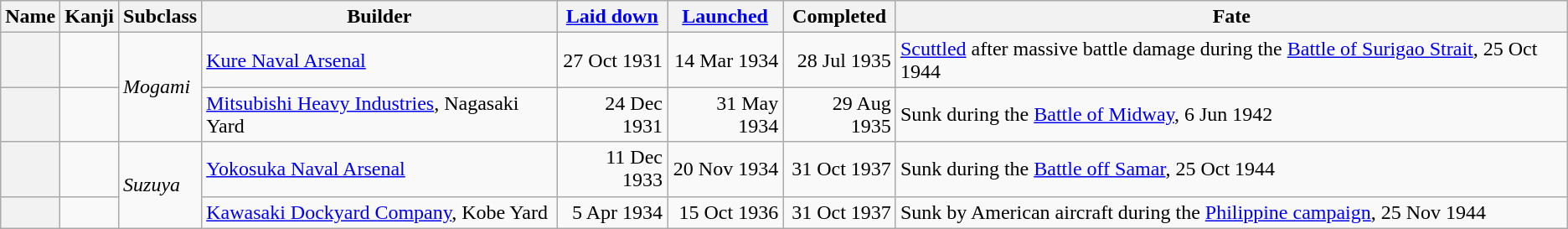<table class="wikitable plainrowheaders">
<tr>
<th scope="col">Name</th>
<th scope="col">Kanji</th>
<th scope="col">Subclass</th>
<th scope="col">Builder</th>
<th scope="col"><a href='#'>Laid down</a></th>
<th scope="col"><a href='#'>Launched</a></th>
<th scope="col">Completed</th>
<th scope="col">Fate</th>
</tr>
<tr>
<th scope="row"></th>
<td></td>
<td rowspan=2><em>Mogami</em></td>
<td><a href='#'>Kure Naval Arsenal</a></td>
<td style="text-align: right;">27 Oct 1931</td>
<td style="text-align: right;">14 Mar 1934</td>
<td style="text-align: right;">28 Jul 1935</td>
<td><a href='#'>Scuttled</a> after massive battle damage during the <a href='#'>Battle of Surigao Strait</a>, 25 Oct 1944</td>
</tr>
<tr>
<th scope="row"></th>
<td></td>
<td><a href='#'>Mitsubishi Heavy Industries</a>, Nagasaki Yard</td>
<td style="text-align: right;">24 Dec 1931</td>
<td style="text-align: right;">31 May 1934</td>
<td style="text-align: right;">29 Aug 1935</td>
<td>Sunk during the <a href='#'>Battle of Midway</a>, 6 Jun 1942</td>
</tr>
<tr>
<th scope="row"></th>
<td></td>
<td rowspan=2><em>Suzuya</em></td>
<td><a href='#'>Yokosuka Naval Arsenal</a></td>
<td style="text-align: right;">11 Dec 1933</td>
<td style="text-align: right;">20 Nov 1934</td>
<td style="text-align: right;">31 Oct 1937</td>
<td>Sunk during the <a href='#'>Battle off Samar</a>, 25 Oct 1944</td>
</tr>
<tr>
<th scope="row"></th>
<td></td>
<td><a href='#'>Kawasaki Dockyard Company</a>, Kobe Yard</td>
<td style="text-align: right;">5 Apr 1934</td>
<td style="text-align: right;">15 Oct 1936</td>
<td style="text-align: right;">31 Oct 1937</td>
<td>Sunk by American aircraft during the <a href='#'>Philippine campaign</a>, 25 Nov 1944</td>
</tr>
</table>
